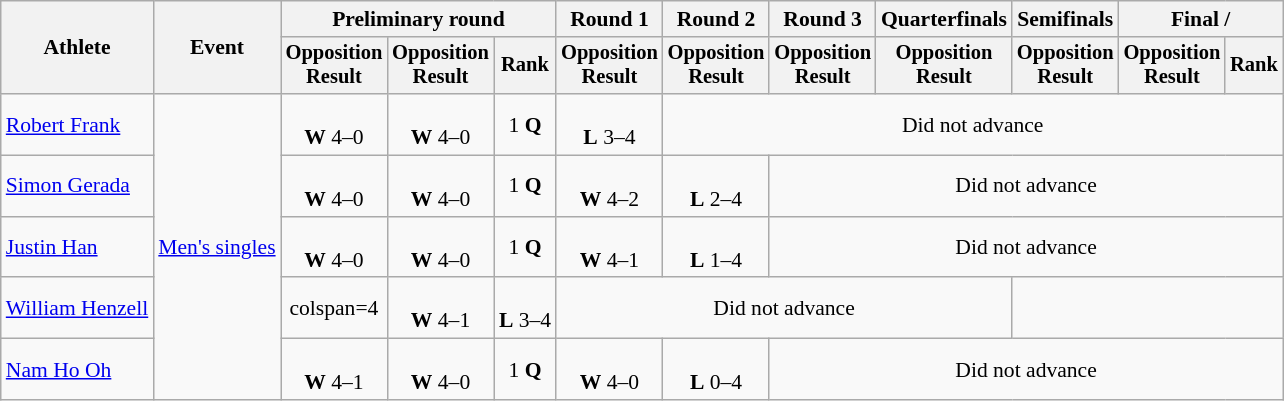<table class="wikitable" style="font-size:90%">
<tr>
<th rowspan="2">Athlete</th>
<th rowspan="2">Event</th>
<th colspan=3>Preliminary round</th>
<th>Round 1</th>
<th>Round 2</th>
<th>Round 3</th>
<th>Quarterfinals</th>
<th>Semifinals</th>
<th colspan=2>Final / </th>
</tr>
<tr style="font-size:95%">
<th>Opposition<br>Result</th>
<th>Opposition<br>Result</th>
<th>Rank</th>
<th>Opposition<br>Result</th>
<th>Opposition<br>Result</th>
<th>Opposition<br>Result</th>
<th>Opposition<br>Result</th>
<th>Opposition<br>Result</th>
<th>Opposition<br>Result</th>
<th>Rank</th>
</tr>
<tr align=center>
<td align=left><a href='#'>Robert Frank</a></td>
<td align=left rowspan=5><a href='#'>Men's singles</a></td>
<td><br><strong>W</strong> 4–0</td>
<td><br><strong>W</strong> 4–0</td>
<td>1 <strong>Q</strong></td>
<td><br><strong>L</strong> 3–4</td>
<td colspan=6>Did not advance</td>
</tr>
<tr align=center>
<td align=left><a href='#'>Simon Gerada</a></td>
<td><br><strong>W</strong> 4–0</td>
<td><br><strong>W</strong> 4–0</td>
<td>1 <strong>Q</strong></td>
<td><br><strong>W</strong> 4–2</td>
<td><br><strong>L</strong> 2–4</td>
<td colspan=5>Did not advance</td>
</tr>
<tr align=center>
<td align=left><a href='#'>Justin Han</a></td>
<td><br><strong>W</strong> 4–0</td>
<td><br><strong>W</strong> 4–0</td>
<td>1 <strong>Q</strong></td>
<td><br><strong>W</strong> 4–1</td>
<td><br><strong>L</strong> 1–4</td>
<td colspan=5>Did not advance</td>
</tr>
<tr align=center>
<td align=left><a href='#'>William Henzell</a></td>
<td>colspan=4 </td>
<td><br><strong>W</strong> 4–1</td>
<td><br><strong>L</strong> 3–4</td>
<td colspan=4>Did not advance</td>
</tr>
<tr align=center>
<td align=left><a href='#'>Nam Ho Oh</a></td>
<td><br><strong>W</strong> 4–1</td>
<td><br><strong>W</strong> 4–0</td>
<td>1 <strong>Q</strong></td>
<td><br><strong>W</strong> 4–0</td>
<td><br><strong>L</strong> 0–4</td>
<td colspan=5>Did not advance</td>
</tr>
</table>
